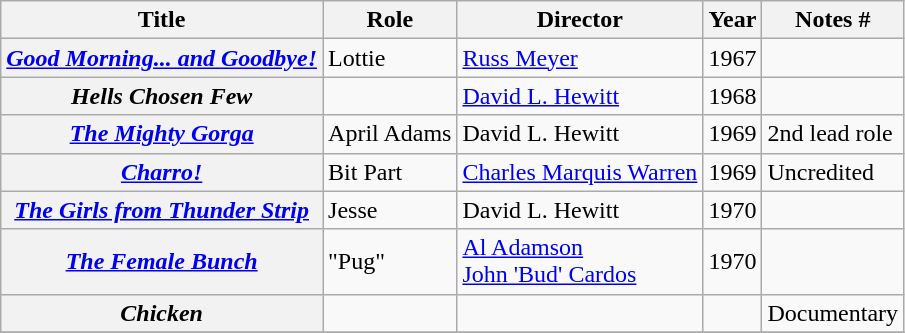<table class="wikitable plainrowheaders sortable">
<tr>
<th scope="col">Title</th>
<th scope="col">Role</th>
<th scope="col">Director</th>
<th scope="col">Year</th>
<th scope="col" class="unsortable">Notes #</th>
</tr>
<tr>
<th scope="row"><em><a href='#'>Good Morning... and Goodbye!</a></em></th>
<td>Lottie</td>
<td><a href='#'>Russ Meyer</a></td>
<td>1967</td>
<td></td>
</tr>
<tr>
<th scope="row"><em>Hells Chosen Few</em></th>
<td></td>
<td><a href='#'>David L. Hewitt</a></td>
<td>1968</td>
<td></td>
</tr>
<tr>
<th scope="row"><em><a href='#'>The Mighty Gorga</a></em></th>
<td>April Adams</td>
<td>David L. Hewitt</td>
<td>1969</td>
<td>2nd lead role</td>
</tr>
<tr>
<th scope="row"><em><a href='#'>Charro!</a></em></th>
<td>Bit Part</td>
<td><a href='#'>Charles Marquis Warren</a></td>
<td>1969</td>
<td>Uncredited</td>
</tr>
<tr>
<th scope="row"><em><a href='#'>The Girls from Thunder Strip</a></em></th>
<td>Jesse</td>
<td>David L. Hewitt</td>
<td>1970</td>
<td></td>
</tr>
<tr>
<th scope="row"><em><a href='#'>The Female Bunch</a></em></th>
<td>"Pug"</td>
<td><a href='#'>Al Adamson</a><br><a href='#'>John 'Bud' Cardos</a></td>
<td>1970</td>
<td></td>
</tr>
<tr>
<th scope="row"><em>Chicken</em></th>
<td></td>
<td></td>
<td></td>
<td>Documentary</td>
</tr>
<tr>
</tr>
</table>
